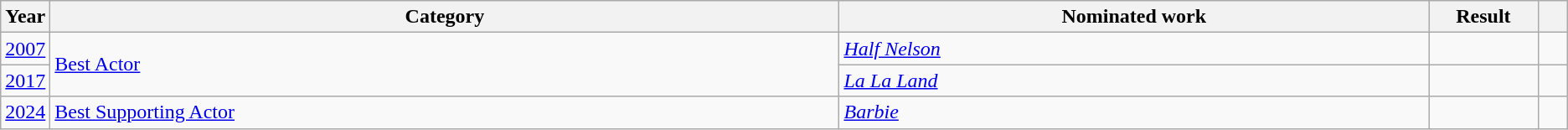<table class=wikitable>
<tr>
<th scope="col" style="width:1em;">Year</th>
<th scope="col" style="width:39em;">Category</th>
<th scope="col" style="width:29em;">Nominated work</th>
<th scope="col" style="width:5em;">Result</th>
<th scope="col" style="width:1em;"></th>
</tr>
<tr>
<td><a href='#'>2007</a></td>
<td rowspan="2"><a href='#'>Best Actor</a></td>
<td><em><a href='#'>Half Nelson</a></em></td>
<td></td>
<td style="text-align:center;"></td>
</tr>
<tr>
<td><a href='#'>2017</a></td>
<td><em><a href='#'>La La Land</a></em></td>
<td></td>
<td style="text-align:center;"></td>
</tr>
<tr>
<td><a href='#'>2024</a></td>
<td><a href='#'>Best Supporting Actor</a></td>
<td><em><a href='#'>Barbie</a></em></td>
<td></td>
<td style="text-align:center;"></td>
</tr>
</table>
